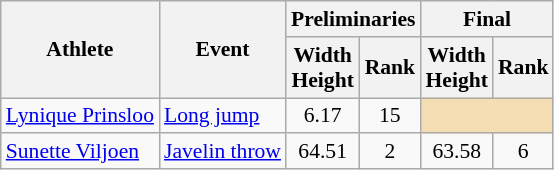<table class=wikitable style="font-size:90%;">
<tr>
<th rowspan="2">Athlete</th>
<th rowspan="2">Event</th>
<th colspan="2">Preliminaries</th>
<th colspan="2">Final</th>
</tr>
<tr>
<th>Width<br>Height</th>
<th>Rank</th>
<th>Width<br>Height</th>
<th>Rank</th>
</tr>
<tr style="border-top: single;">
<td><a href='#'>Lynique Prinsloo</a></td>
<td><a href='#'>Long jump</a></td>
<td align=center>6.17</td>
<td align=center>15</td>
<td colspan= 6 bgcolor="wheat"></td>
</tr>
<tr style="border-top: single;">
<td><a href='#'>Sunette Viljoen</a></td>
<td><a href='#'>Javelin throw</a></td>
<td align=center>64.51</td>
<td align=center>2</td>
<td align=center>63.58</td>
<td align=center>6</td>
</tr>
</table>
